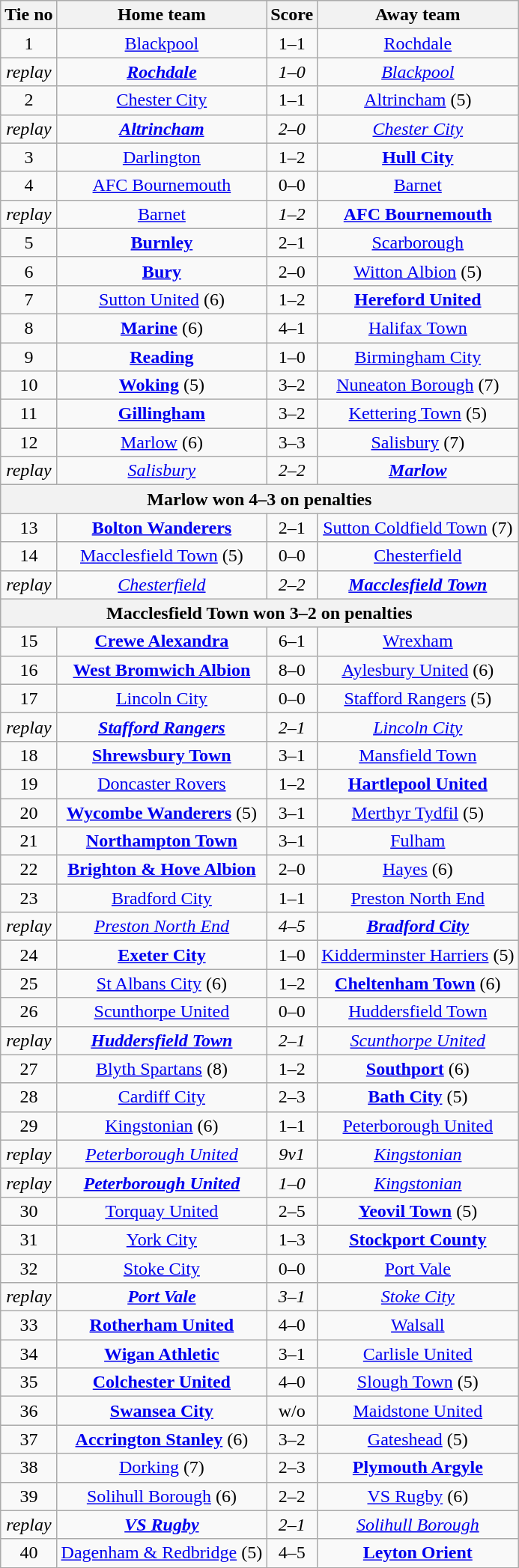<table class="wikitable" style="text-align: center">
<tr>
<th>Tie no</th>
<th>Home team</th>
<th>Score</th>
<th>Away team</th>
</tr>
<tr>
<td>1</td>
<td><a href='#'>Blackpool</a></td>
<td>1–1</td>
<td><a href='#'>Rochdale</a></td>
</tr>
<tr>
<td><em>replay</em></td>
<td><strong><em><a href='#'>Rochdale</a></em></strong></td>
<td><em>1–0</em></td>
<td><em><a href='#'>Blackpool</a></em></td>
</tr>
<tr>
<td>2</td>
<td><a href='#'>Chester City</a></td>
<td>1–1</td>
<td><a href='#'>Altrincham</a> (5)</td>
</tr>
<tr>
<td><em>replay</em></td>
<td><strong><em><a href='#'>Altrincham</a></em></strong></td>
<td><em>2–0</em></td>
<td><em><a href='#'>Chester City</a></em></td>
</tr>
<tr>
<td>3</td>
<td><a href='#'>Darlington</a></td>
<td>1–2</td>
<td><strong><a href='#'>Hull City</a></strong></td>
</tr>
<tr>
<td>4</td>
<td><a href='#'>AFC Bournemouth</a></td>
<td>0–0</td>
<td><a href='#'>Barnet</a></td>
</tr>
<tr>
<td><em>replay</em></td>
<td><a href='#'>Barnet</a></td>
<td><em>1–2</em></td>
<td><strong><a href='#'>AFC Bournemouth</a></strong></td>
</tr>
<tr>
<td>5</td>
<td><strong><a href='#'>Burnley</a></strong></td>
<td>2–1</td>
<td><a href='#'>Scarborough</a></td>
</tr>
<tr>
<td>6</td>
<td><strong><a href='#'>Bury</a></strong></td>
<td>2–0</td>
<td><a href='#'>Witton Albion</a> (5)</td>
</tr>
<tr>
<td>7</td>
<td><a href='#'>Sutton United</a> (6)</td>
<td>1–2</td>
<td><strong><a href='#'>Hereford United</a></strong></td>
</tr>
<tr>
<td>8</td>
<td><strong><a href='#'>Marine</a></strong> (6)</td>
<td>4–1</td>
<td><a href='#'>Halifax Town</a></td>
</tr>
<tr>
<td>9</td>
<td><strong><a href='#'>Reading</a></strong></td>
<td>1–0</td>
<td><a href='#'>Birmingham City</a></td>
</tr>
<tr>
<td>10</td>
<td><strong><a href='#'>Woking</a></strong> (5)</td>
<td>3–2</td>
<td><a href='#'>Nuneaton Borough</a> (7)</td>
</tr>
<tr>
<td>11</td>
<td><strong><a href='#'>Gillingham</a></strong></td>
<td>3–2</td>
<td><a href='#'>Kettering Town</a> (5)</td>
</tr>
<tr>
<td>12</td>
<td><a href='#'>Marlow</a> (6)</td>
<td>3–3</td>
<td><a href='#'>Salisbury</a> (7)</td>
</tr>
<tr>
<td><em>replay</em></td>
<td><em><a href='#'>Salisbury</a></em></td>
<td><em>2–2</em></td>
<td><strong><em><a href='#'>Marlow</a></em></strong></td>
</tr>
<tr>
<th colspan=4>Marlow won 4–3 on penalties</th>
</tr>
<tr>
<td>13</td>
<td><strong><a href='#'>Bolton Wanderers</a></strong></td>
<td>2–1</td>
<td><a href='#'>Sutton Coldfield Town</a> (7)</td>
</tr>
<tr>
<td>14</td>
<td><a href='#'>Macclesfield Town</a> (5)</td>
<td>0–0</td>
<td><a href='#'>Chesterfield</a></td>
</tr>
<tr>
<td><em>replay</em></td>
<td><em><a href='#'>Chesterfield</a></em></td>
<td><em>2–2</em></td>
<td><strong><em><a href='#'>Macclesfield Town</a></em></strong></td>
</tr>
<tr>
<th colspan=4>Macclesfield Town won 3–2 on penalties</th>
</tr>
<tr>
<td>15</td>
<td><strong><a href='#'>Crewe Alexandra</a></strong></td>
<td>6–1</td>
<td><a href='#'>Wrexham</a></td>
</tr>
<tr>
<td>16</td>
<td><strong><a href='#'>West Bromwich Albion</a></strong></td>
<td>8–0</td>
<td><a href='#'>Aylesbury United</a> (6)</td>
</tr>
<tr>
<td>17</td>
<td><a href='#'>Lincoln City</a></td>
<td>0–0</td>
<td><a href='#'>Stafford Rangers</a> (5)</td>
</tr>
<tr>
<td><em>replay</em></td>
<td><strong><em><a href='#'>Stafford Rangers</a></em></strong></td>
<td><em>2–1</em></td>
<td><em><a href='#'>Lincoln City</a></em></td>
</tr>
<tr>
<td>18</td>
<td><strong><a href='#'>Shrewsbury Town</a></strong></td>
<td>3–1</td>
<td><a href='#'>Mansfield Town</a></td>
</tr>
<tr>
<td>19</td>
<td><a href='#'>Doncaster Rovers</a></td>
<td>1–2</td>
<td><strong><a href='#'>Hartlepool United</a></strong></td>
</tr>
<tr>
<td>20</td>
<td><strong><a href='#'>Wycombe Wanderers</a></strong> (5)</td>
<td>3–1</td>
<td><a href='#'>Merthyr Tydfil</a> (5)</td>
</tr>
<tr>
<td>21</td>
<td><strong><a href='#'>Northampton Town</a></strong></td>
<td>3–1</td>
<td><a href='#'>Fulham</a></td>
</tr>
<tr>
<td>22</td>
<td><strong><a href='#'>Brighton & Hove Albion</a></strong></td>
<td>2–0</td>
<td><a href='#'>Hayes</a> (6)</td>
</tr>
<tr>
<td>23</td>
<td><a href='#'>Bradford City</a></td>
<td>1–1</td>
<td><a href='#'>Preston North End</a></td>
</tr>
<tr>
<td><em>replay</em></td>
<td><em><a href='#'>Preston North End</a></em></td>
<td><em>4–5</em></td>
<td><strong><em><a href='#'>Bradford City</a></em></strong></td>
</tr>
<tr>
<td>24</td>
<td><strong><a href='#'>Exeter City</a></strong></td>
<td>1–0</td>
<td><a href='#'>Kidderminster Harriers</a> (5)</td>
</tr>
<tr>
<td>25</td>
<td><a href='#'>St Albans City</a> (6)</td>
<td>1–2</td>
<td><strong><a href='#'>Cheltenham Town</a></strong> (6)</td>
</tr>
<tr>
<td>26</td>
<td><a href='#'>Scunthorpe United</a></td>
<td>0–0</td>
<td><a href='#'>Huddersfield Town</a></td>
</tr>
<tr>
<td><em>replay</em></td>
<td><strong><em><a href='#'>Huddersfield Town</a></em></strong></td>
<td><em>2–1</em></td>
<td><em><a href='#'>Scunthorpe United</a></em></td>
</tr>
<tr>
<td>27</td>
<td><a href='#'>Blyth Spartans</a> (8)</td>
<td>1–2</td>
<td><strong><a href='#'>Southport</a></strong> (6)</td>
</tr>
<tr>
<td>28</td>
<td><a href='#'>Cardiff City</a></td>
<td>2–3</td>
<td><strong><a href='#'>Bath City</a></strong> (5)</td>
</tr>
<tr>
<td>29</td>
<td><a href='#'>Kingstonian</a> (6)</td>
<td>1–1</td>
<td><a href='#'>Peterborough United</a></td>
</tr>
<tr>
<td><em>replay</em></td>
<td><em><a href='#'>Peterborough United</a></em></td>
<td><em>9v1</em></td>
<td><em><a href='#'>Kingstonian</a></em></td>
</tr>
<tr>
<td><em>replay</em></td>
<td><strong><em><a href='#'>Peterborough United</a></em></strong></td>
<td><em>1–0</em></td>
<td><em><a href='#'>Kingstonian</a></em></td>
</tr>
<tr>
<td>30</td>
<td><a href='#'>Torquay United</a></td>
<td>2–5</td>
<td><strong><a href='#'>Yeovil Town</a></strong> (5)</td>
</tr>
<tr>
<td>31</td>
<td><a href='#'>York City</a></td>
<td>1–3</td>
<td><strong><a href='#'>Stockport County</a></strong></td>
</tr>
<tr>
<td>32</td>
<td><a href='#'>Stoke City</a></td>
<td>0–0</td>
<td><a href='#'>Port Vale</a></td>
</tr>
<tr>
<td><em>replay</em></td>
<td><strong><em><a href='#'>Port Vale</a></em></strong></td>
<td><em>3–1</em></td>
<td><em><a href='#'>Stoke City</a></em></td>
</tr>
<tr>
<td>33</td>
<td><strong><a href='#'>Rotherham United</a></strong></td>
<td>4–0</td>
<td><a href='#'>Walsall</a></td>
</tr>
<tr>
<td>34</td>
<td><strong><a href='#'>Wigan Athletic</a></strong></td>
<td>3–1</td>
<td><a href='#'>Carlisle United</a></td>
</tr>
<tr>
<td>35</td>
<td><strong><a href='#'>Colchester United</a></strong></td>
<td>4–0</td>
<td><a href='#'>Slough Town</a> (5)</td>
</tr>
<tr>
<td>36</td>
<td><strong><a href='#'>Swansea City</a></strong></td>
<td>w/o</td>
<td><a href='#'>Maidstone United</a></td>
</tr>
<tr>
<td>37</td>
<td><strong><a href='#'>Accrington Stanley</a></strong> (6)</td>
<td>3–2</td>
<td><a href='#'>Gateshead</a> (5)</td>
</tr>
<tr>
<td>38</td>
<td><a href='#'>Dorking</a> (7)</td>
<td>2–3</td>
<td><strong><a href='#'>Plymouth Argyle</a></strong></td>
</tr>
<tr>
<td>39</td>
<td><a href='#'>Solihull Borough</a> (6)</td>
<td>2–2</td>
<td><a href='#'>VS Rugby</a> (6)</td>
</tr>
<tr>
<td><em>replay</em></td>
<td><strong><em><a href='#'>VS Rugby</a></em></strong></td>
<td><em>2–1</em></td>
<td><em><a href='#'>Solihull Borough</a></em></td>
</tr>
<tr>
<td>40</td>
<td><a href='#'>Dagenham & Redbridge</a> (5)</td>
<td>4–5</td>
<td><strong><a href='#'>Leyton Orient</a></strong></td>
</tr>
</table>
